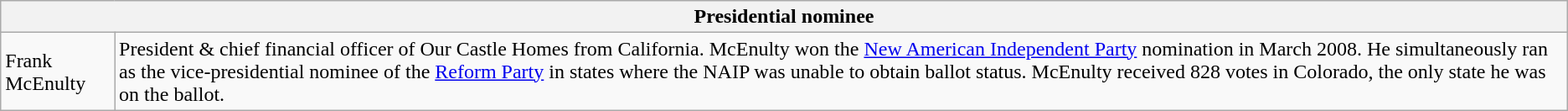<table class=wikitable>
<tr>
<th colspan=2>Presidential nominee</th>
</tr>
<tr>
<td>Frank McEnulty</td>
<td>President & chief financial officer of Our Castle Homes from California. McEnulty won the <a href='#'>New American Independent Party</a> nomination in March 2008. He simultaneously ran as the vice-presidential nominee of the <a href='#'>Reform Party</a> in states where the NAIP was unable to obtain ballot status. McEnulty received 828 votes in Colorado, the only state he was on the ballot.</td>
</tr>
</table>
